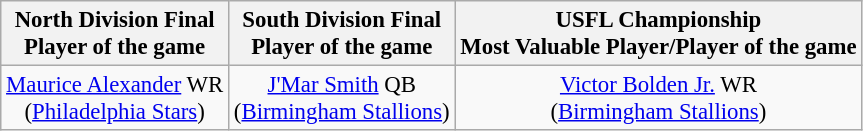<table class="wikitable" style="font-size: 95%; text-align: center;">
<tr>
<th>North Division Final<br>Player of the game</th>
<th>South Division Final<br>Player of the game</th>
<th>USFL Championship<br>Most Valuable Player/Player of the game</th>
</tr>
<tr>
<td><a href='#'>Maurice Alexander</a> WR<br>(<a href='#'>Philadelphia Stars</a>)</td>
<td><a href='#'>J'Mar Smith</a> QB<br>(<a href='#'>Birmingham Stallions</a>)</td>
<td><a href='#'>Victor Bolden Jr.</a> WR<br>(<a href='#'>Birmingham Stallions</a>)</td>
</tr>
</table>
